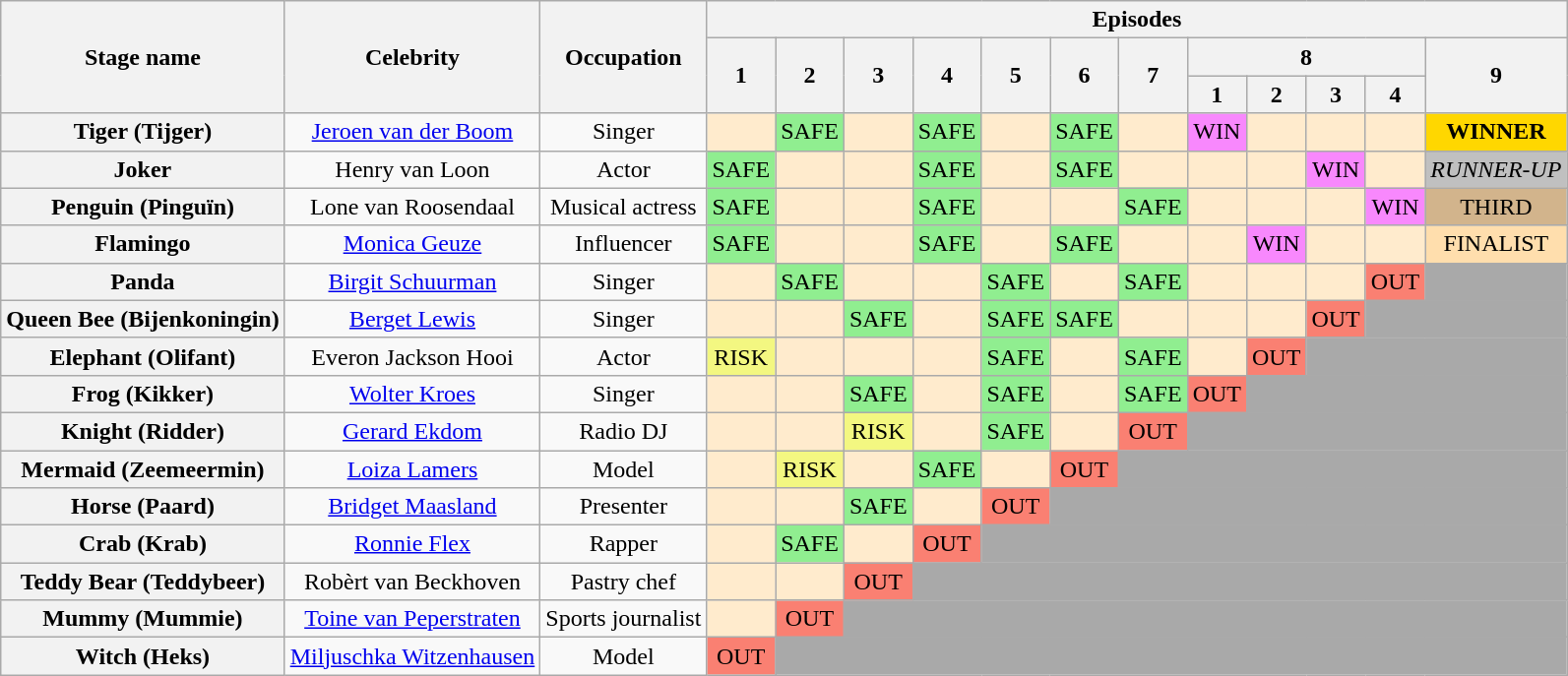<table Class="wikitable" style="text-align: center">
<tr>
<th rowspan="3">Stage name</th>
<th rowspan="3">Celebrity</th>
<th rowspan="3">Occupation</th>
<th colspan="12">Episodes</th>
</tr>
<tr>
<th rowspan="2">1</th>
<th rowspan="2">2</th>
<th rowspan="2">3</th>
<th rowspan="2">4</th>
<th rowspan="2">5</th>
<th rowspan="2">6</th>
<th rowspan="2">7</th>
<th colspan="4">8</th>
<th rowspan="2">9</th>
</tr>
<tr>
<th colspan="1">1</th>
<th colspan="1">2</th>
<th colspan="1">3</th>
<th colspan="1">4</th>
</tr>
<tr>
<th>Tiger (Tijger)</th>
<td><a href='#'>Jeroen van der Boom</a></td>
<td>Singer</td>
<td bgcolor="#FFEBCD"></td>
<td bgcolor="lightgreen">SAFE</td>
<td bgcolor="#FFEBCD"></td>
<td bgcolor="lightgreen">SAFE</td>
<td bgcolor="#FFEBCD"></td>
<td bgcolor="lightgreen">SAFE</td>
<td bgcolor="#FFEBCD"></td>
<td bgcolor="#F888FD">WIN</td>
<td bgcolor="#FFEBCD"></td>
<td bgcolor="#FFEBCD"></td>
<td bgcolor="#FFEBCD"></td>
<td bgcolor="gold"><strong>WINNER</strong></td>
</tr>
<tr>
<th>Joker</th>
<td>Henry van Loon</td>
<td>Actor</td>
<td bgcolor="lightgreen">SAFE</td>
<td bgcolor="#FFEBCD"></td>
<td bgcolor="#FFEBCD"></td>
<td bgcolor="lightgreen">SAFE</td>
<td bgcolor="#FFEBCD"></td>
<td bgcolor="lightgreen">SAFE</td>
<td bgcolor="#FFEBCD"></td>
<td bgcolor="#FFEBCD"></td>
<td bgcolor="#FFEBCD"></td>
<td bgcolor="#F888FD">WIN</td>
<td bgcolor="#FFEBCD"></td>
<td bgcolor="silver"><em>RUNNER-UP</em></td>
</tr>
<tr>
<th>Penguin (Pinguïn)</th>
<td>Lone van Roosendaal</td>
<td>Musical actress</td>
<td bgcolor="lightgreen">SAFE</td>
<td bgcolor="#FFEBCD"></td>
<td bgcolor="#FFEBCD"></td>
<td bgcolor="lightgreen">SAFE</td>
<td bgcolor="#FFEBCD"></td>
<td bgcolor="#FFEBCD"></td>
<td bgcolor="lightgreen">SAFE</td>
<td bgcolor="#FFEBCD"></td>
<td bgcolor="#FFEBCD"></td>
<td bgcolor="#FFEBCD"></td>
<td bgcolor="#F888FD">WIN</td>
<td bgcolor="tan">THIRD</td>
</tr>
<tr>
<th>Flamingo</th>
<td><a href='#'>Monica Geuze</a></td>
<td>Influencer</td>
<td bgcolor="lightgreen">SAFE</td>
<td bgcolor="#FFEBCD"></td>
<td bgcolor="#FFEBCD"></td>
<td bgcolor="lightgreen">SAFE</td>
<td bgcolor="#FFEBCD"></td>
<td bgcolor="lightgreen">SAFE</td>
<td bgcolor="#FFEBCD"></td>
<td bgcolor="#FFEBCD"></td>
<td bgcolor="#F888FD">WIN</td>
<td bgcolor="#FFEBCD"></td>
<td bgcolor="#FFEBCD"></td>
<td bgcolor="navajowhite">FINALIST</td>
</tr>
<tr>
<th>Panda</th>
<td><a href='#'>Birgit Schuurman</a></td>
<td>Singer</td>
<td bgcolor="#FFEBCD"></td>
<td bgcolor="lightgreen">SAFE</td>
<td bgcolor="#FFEBCD"></td>
<td bgcolor="#FFEBCD"></td>
<td bgcolor="lightgreen">SAFE</td>
<td bgcolor="#FFEBCD"></td>
<td bgcolor="lightgreen">SAFE</td>
<td bgcolor="#FFEBCD"></td>
<td bgcolor="#FFEBCD"></td>
<td bgcolor="#FFEBCD"></td>
<td bgcolor="salmon">OUT</td>
<td bgcolor="darkgrey"></td>
</tr>
<tr>
<th>Queen Bee (Bijenkoningin)</th>
<td><a href='#'>Berget Lewis</a></td>
<td>Singer</td>
<td bgcolor="#FFEBCD"></td>
<td bgcolor="#FFEBCD"></td>
<td bgcolor="lightgreen">SAFE</td>
<td bgcolor="#FFEBCD"></td>
<td bgcolor="lightgreen">SAFE</td>
<td bgcolor="lightgreen">SAFE</td>
<td bgcolor="#FFEBCD"></td>
<td bgcolor="#FFEBCD"></td>
<td bgcolor="#FFEBCD"></td>
<td bgcolor="salmon">OUT</td>
<td colspan="2" bgcolor="darkgrey"></td>
</tr>
<tr>
<th>Elephant (Olifant)</th>
<td>Everon Jackson Hooi</td>
<td>Actor</td>
<td bgcolor="#F3F781">RISK</td>
<td bgcolor="#FFEBCD"></td>
<td bgcolor="#FFEBCD"></td>
<td bgcolor="#FFEBCD"></td>
<td bgcolor="lightgreen">SAFE</td>
<td bgcolor="#FFEBCD"></td>
<td bgcolor="lightgreen">SAFE</td>
<td bgcolor="#FFEBCD"></td>
<td bgcolor="salmon">OUT</td>
<td colspan="3" bgcolor="darkgrey"></td>
</tr>
<tr>
<th>Frog (Kikker)</th>
<td><a href='#'>Wolter Kroes</a></td>
<td>Singer</td>
<td bgcolor="#FFEBCD"></td>
<td bgcolor="#FFEBCD"></td>
<td bgcolor="lightgreen">SAFE</td>
<td bgcolor="#FFEBCD"></td>
<td bgcolor="lightgreen">SAFE</td>
<td bgcolor="#FFEBCD"></td>
<td bgcolor="lightgreen">SAFE</td>
<td bgcolor="salmon">OUT</td>
<td colspan="4" bgcolor="darkgrey"></td>
</tr>
<tr>
<th>Knight (Ridder)</th>
<td><a href='#'>Gerard Ekdom</a></td>
<td>Radio DJ</td>
<td bgcolor="#FFEBCD"></td>
<td bgcolor="#FFEBCD"></td>
<td bgcolor="#F3F781">RISK</td>
<td bgcolor="#FFEBCD"></td>
<td bgcolor="lightgreen">SAFE</td>
<td bgcolor="#FFEBCD"></td>
<td bgcolor="salmon">OUT</td>
<td colspan="5" bgcolor="darkgrey"></td>
</tr>
<tr>
<th>Mermaid (Zeemeermin)</th>
<td><a href='#'>Loiza Lamers</a></td>
<td>Model</td>
<td bgcolor="#FFEBCD"></td>
<td bgcolor="#F3F781">RISK</td>
<td bgcolor="#FFEBCD"></td>
<td bgcolor="lightgreen">SAFE</td>
<td bgcolor="#FFEBCD"></td>
<td bgcolor="salmon">OUT</td>
<td colspan="6" bgcolor="darkgrey"></td>
</tr>
<tr>
<th>Horse (Paard)</th>
<td><a href='#'>Bridget Maasland</a></td>
<td>Presenter</td>
<td bgcolor="#FFEBCD"></td>
<td bgcolor="#FFEBCD"></td>
<td bgcolor="lightgreen">SAFE</td>
<td bgcolor="#FFEBCD"></td>
<td bgcolor="salmon">OUT</td>
<td colspan="7" bgcolor="darkgrey"></td>
</tr>
<tr>
<th>Crab (Krab)</th>
<td><a href='#'>Ronnie Flex</a></td>
<td>Rapper</td>
<td bgcolor="#FFEBCD"></td>
<td bgcolor="lightgreen">SAFE</td>
<td bgcolor="#FFEBCD"></td>
<td bgcolor="salmon">OUT</td>
<td colspan="8" bgcolor="darkgrey"></td>
</tr>
<tr>
<th>Teddy Bear (Teddybeer)</th>
<td>Robèrt van Beckhoven</td>
<td>Pastry chef</td>
<td bgcolor="#FFEBCD"></td>
<td bgcolor="#FFEBCD"></td>
<td bgcolor="salmon">OUT</td>
<td colspan="9" bgcolor="darkgrey"></td>
</tr>
<tr>
<th>Mummy (Mummie)</th>
<td><a href='#'>Toine van Peperstraten</a></td>
<td>Sports journalist</td>
<td bgcolor="#FFEBCD"></td>
<td bgcolor="salmon">OUT</td>
<td colspan="10" bgcolor="darkgrey"></td>
</tr>
<tr>
<th>Witch (Heks)</th>
<td><a href='#'>Miljuschka Witzenhausen</a></td>
<td>Model</td>
<td bgcolor="salmon">OUT</td>
<td colspan="11" bgcolor="darkgrey"></td>
</tr>
</table>
